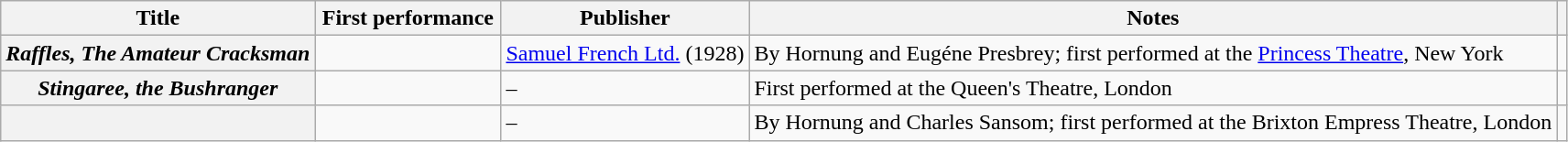<table class="wikitable plainrowheaders sortable" style="margin-right: 0;">
<tr>
<th scope="col">Title</th>
<th scope="col"  style="width: 8em;">First performance</th>
<th scope="col">Publisher</th>
<th scope="col" class="unsortable">Notes</th>
<th scope="col" class="unsortable"></th>
</tr>
<tr>
<th scope="row"><em>Raffles, The Amateur Cracksman</em></th>
<td></td>
<td><a href='#'>Samuel French Ltd.</a> (1928)</td>
<td>By Hornung and Eugéne Presbrey; first performed at the <a href='#'>Princess Theatre</a>, New York</td>
<td style="text-align: center;"></td>
</tr>
<tr>
<th scope="row"><em>Stingaree, the Bushranger</em></th>
<td></td>
<td>–</td>
<td>First performed at the Queen's Theatre, London</td>
<td style="text-align: center;"></td>
</tr>
<tr>
<th scope="row"></th>
<td></td>
<td>–</td>
<td>By Hornung and Charles Sansom; first performed at the Brixton Empress Theatre, London</td>
<td style="text-align: center;"></td>
</tr>
</table>
